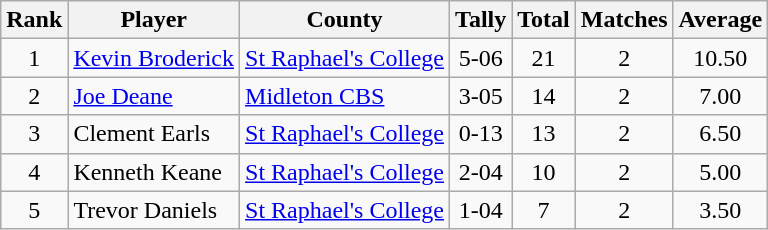<table class="wikitable">
<tr>
<th>Rank</th>
<th>Player</th>
<th>County</th>
<th>Tally</th>
<th>Total</th>
<th>Matches</th>
<th>Average</th>
</tr>
<tr>
<td rowspan=1 align=center>1</td>
<td><a href='#'>Kevin Broderick</a></td>
<td><a href='#'>St Raphael's College</a></td>
<td align=center>5-06</td>
<td align=center>21</td>
<td align=center>2</td>
<td align=center>10.50</td>
</tr>
<tr>
<td rowspan=1 align=center>2</td>
<td><a href='#'>Joe Deane</a></td>
<td><a href='#'>Midleton CBS</a></td>
<td align=center>3-05</td>
<td align=center>14</td>
<td align=center>2</td>
<td align=center>7.00</td>
</tr>
<tr>
<td rowspan=1 align=center>3</td>
<td>Clement Earls</td>
<td><a href='#'>St Raphael's College</a></td>
<td align=center>0-13</td>
<td align=center>13</td>
<td align=center>2</td>
<td align=center>6.50</td>
</tr>
<tr>
<td rowspan=1 align=center>4</td>
<td>Kenneth Keane</td>
<td><a href='#'>St Raphael's College</a></td>
<td align=center>2-04</td>
<td align=center>10</td>
<td align=center>2</td>
<td align=center>5.00</td>
</tr>
<tr>
<td rowspan=1 align=center>5</td>
<td>Trevor Daniels</td>
<td><a href='#'>St Raphael's College</a></td>
<td align=center>1-04</td>
<td align=center>7</td>
<td align=center>2</td>
<td align=center>3.50</td>
</tr>
</table>
